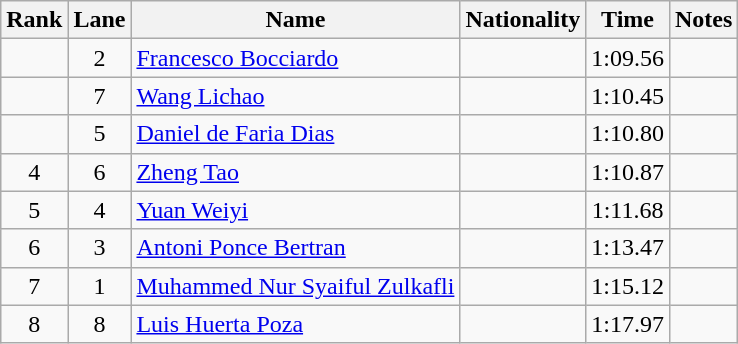<table class="wikitable sortable" style="text-align:center">
<tr>
<th>Rank</th>
<th>Lane</th>
<th>Name</th>
<th>Nationality</th>
<th>Time</th>
<th>Notes</th>
</tr>
<tr>
<td></td>
<td>2</td>
<td align=left><a href='#'>Francesco Bocciardo</a></td>
<td align=left></td>
<td>1:09.56</td>
<td></td>
</tr>
<tr>
<td></td>
<td>7</td>
<td align=left><a href='#'>Wang Lichao</a></td>
<td align=left></td>
<td>1:10.45</td>
<td></td>
</tr>
<tr>
<td></td>
<td>5</td>
<td align=left><a href='#'>Daniel de Faria Dias</a></td>
<td align=left></td>
<td>1:10.80</td>
<td></td>
</tr>
<tr>
<td>4</td>
<td>6</td>
<td align=left><a href='#'>Zheng Tao</a></td>
<td align=left></td>
<td>1:10.87</td>
<td></td>
</tr>
<tr>
<td>5</td>
<td>4</td>
<td align=left><a href='#'>Yuan Weiyi</a></td>
<td align=left></td>
<td>1:11.68</td>
<td></td>
</tr>
<tr>
<td>6</td>
<td>3</td>
<td align=left><a href='#'>Antoni Ponce Bertran</a></td>
<td align=left></td>
<td>1:13.47</td>
<td></td>
</tr>
<tr>
<td>7</td>
<td>1</td>
<td align=left><a href='#'>Muhammed Nur Syaiful Zulkafli</a></td>
<td align=left></td>
<td>1:15.12</td>
<td></td>
</tr>
<tr>
<td>8</td>
<td>8</td>
<td align=left><a href='#'>Luis Huerta Poza</a></td>
<td align=left></td>
<td>1:17.97</td>
<td></td>
</tr>
</table>
